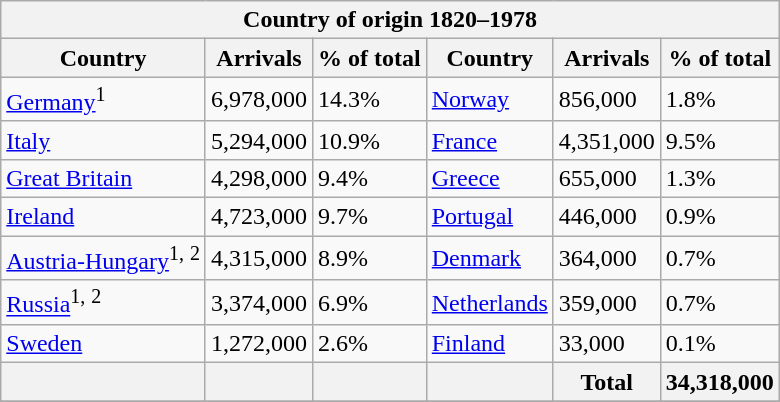<table {| class="wikitable" style="text-align:left">
<tr>
<th colspan="6">Country of origin 1820–1978</th>
</tr>
<tr>
<th>Country</th>
<th>Arrivals</th>
<th>% of total</th>
<th>Country</th>
<th>Arrivals</th>
<th>% of total</th>
</tr>
<tr>
<td><a href='#'>Germany</a><sup>1</sup></td>
<td>6,978,000</td>
<td>14.3%</td>
<td><a href='#'>Norway</a></td>
<td>856,000</td>
<td>1.8%</td>
</tr>
<tr>
<td><a href='#'>Italy</a></td>
<td>5,294,000</td>
<td>10.9%</td>
<td><a href='#'>France</a></td>
<td>4,351,000</td>
<td>9.5%</td>
</tr>
<tr>
<td><a href='#'>Great Britain</a></td>
<td>4,298,000</td>
<td>9.4%</td>
<td><a href='#'>Greece</a></td>
<td>655,000</td>
<td>1.3%</td>
</tr>
<tr>
<td><a href='#'>Ireland</a></td>
<td>4,723,000</td>
<td>9.7%</td>
<td><a href='#'>Portugal</a></td>
<td>446,000</td>
<td>0.9%</td>
</tr>
<tr>
<td><a href='#'>Austria-Hungary</a><sup>1,</sup> <sup>2</sup></td>
<td>4,315,000</td>
<td>8.9%</td>
<td><a href='#'>Denmark</a></td>
<td>364,000</td>
<td>0.7%</td>
</tr>
<tr>
<td><a href='#'>Russia</a><sup>1,</sup> <sup>2</sup></td>
<td>3,374,000</td>
<td>6.9%</td>
<td><a href='#'>Netherlands</a></td>
<td>359,000</td>
<td>0.7%</td>
</tr>
<tr>
<td><a href='#'>Sweden</a></td>
<td>1,272,000</td>
<td>2.6%</td>
<td><a href='#'>Finland</a></td>
<td>33,000</td>
<td>0.1%</td>
</tr>
<tr>
<th></th>
<th></th>
<th></th>
<th></th>
<th>Total</th>
<th>34,318,000</th>
</tr>
<tr>
</tr>
</table>
